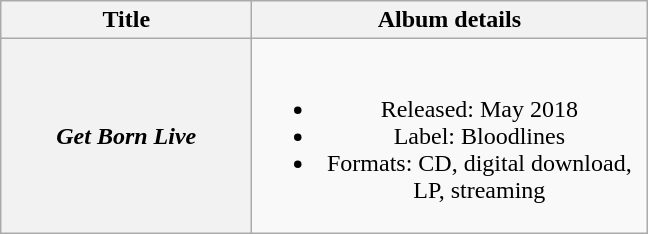<table class="wikitable plainrowheaders" style="text-align:center;">
<tr>
<th scope="col" style="width:10em;">Title</th>
<th scope="col" style="width:16em;">Album details</th>
</tr>
<tr>
<th scope="row"><em>Get Born Live</em></th>
<td><br><ul><li>Released: May 2018</li><li>Label: Bloodlines</li><li>Formats: CD, digital download, LP, streaming</li></ul></td>
</tr>
</table>
